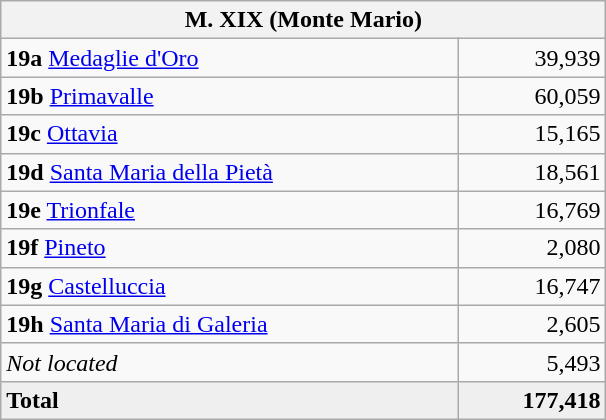<table class="wikitable" width="32%" border=2>
<tr>
<th colspan="2" font size=2 align="center" bgcolor="#960018">M. XIX (Monte Mario)</th>
</tr>
<tr>
<td><strong>19a</strong> <a href='#'>Medaglie d'Oro</a></td>
<td align=right>39,939</td>
</tr>
<tr>
<td><strong>19b</strong> <a href='#'>Primavalle</a></td>
<td align=right>60,059</td>
</tr>
<tr>
<td><strong>19c</strong> <a href='#'>Ottavia</a></td>
<td align=right>15,165</td>
</tr>
<tr>
<td><strong>19d</strong> <a href='#'>Santa Maria della Pietà</a></td>
<td align=right>18,561</td>
</tr>
<tr>
<td><strong>19e</strong> <a href='#'>Trionfale</a></td>
<td align=right>16,769</td>
</tr>
<tr>
<td><strong>19f</strong> <a href='#'>Pineto</a></td>
<td align=right>2,080</td>
</tr>
<tr>
<td><strong>19g</strong> <a href='#'>Castelluccia</a></td>
<td align=right>16,747</td>
</tr>
<tr>
<td><strong>19h</strong> <a href='#'>Santa Maria di Galeria</a></td>
<td align=right>2,605</td>
</tr>
<tr>
<td><em>Not located</em></td>
<td align=right>5,493</td>
</tr>
<tr style="background:#efefef">
<td><strong>Total</strong></td>
<td align=right><strong>177,418</strong></td>
</tr>
</table>
